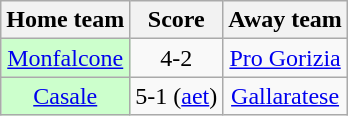<table class="wikitable" style="text-align: center">
<tr>
<th>Home team</th>
<th>Score</th>
<th>Away team</th>
</tr>
<tr>
<td bgcolor="ccffcc"><a href='#'>Monfalcone</a></td>
<td>4-2</td>
<td><a href='#'>Pro Gorizia</a></td>
</tr>
<tr>
<td bgcolor="ccffcc"><a href='#'>Casale</a></td>
<td>5-1 (<a href='#'>aet</a>)</td>
<td><a href='#'>Gallaratese</a></td>
</tr>
</table>
